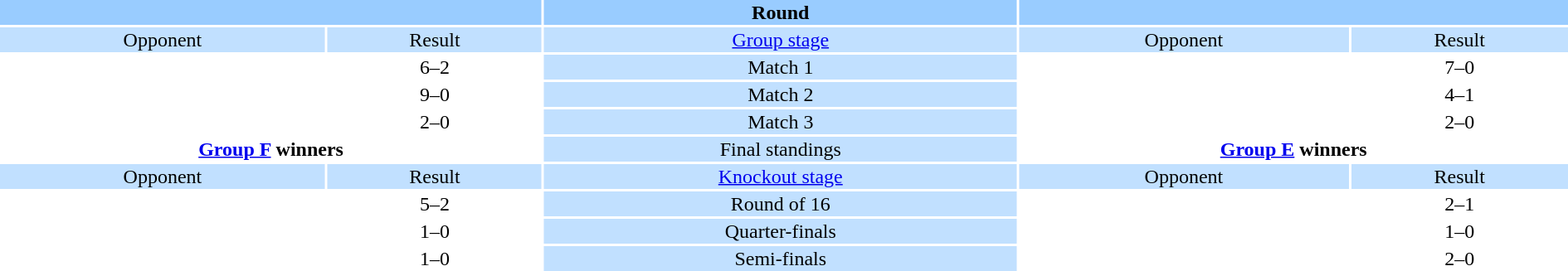<table style="width:100%;text-align:center">
<tr style="vertical-align:top;background:#9cf">
<th colspan=2 style="width:1*"></th>
<th>Round</th>
<th colspan=2 style="width:1*"></th>
</tr>
<tr style="vertical-align:top;background:#c1e0ff">
<td>Opponent</td>
<td>Result</td>
<td><a href='#'>Group stage</a></td>
<td>Opponent</td>
<td>Result</td>
</tr>
<tr>
<td align=left></td>
<td>6–2</td>
<td style="background:#c1e0ff">Match 1</td>
<td align=left></td>
<td>7–0</td>
</tr>
<tr>
<td align=left></td>
<td>9–0</td>
<td style="background:#c1e0ff">Match 2</td>
<td align=left></td>
<td>4–1</td>
</tr>
<tr>
<td align=left></td>
<td>2–0</td>
<td style="background:#c1e0ff">Match 3</td>
<td align=left></td>
<td>2–0</td>
</tr>
<tr>
<td colspan="2" style="text-align:center"><strong><a href='#'>Group F</a> winners</strong><br></td>
<td style="background:#c1e0ff">Final standings</td>
<td colspan="2" style="text-align:center"><strong><a href='#'>Group E</a> winners</strong><br></td>
</tr>
<tr style="vertical-align:top;background:#c1e0ff">
<td>Opponent</td>
<td>Result</td>
<td><a href='#'>Knockout stage</a></td>
<td>Opponent</td>
<td>Result</td>
</tr>
<tr>
<td align=left></td>
<td>5–2</td>
<td style="background:#c1e0ff">Round of 16</td>
<td align=left></td>
<td>2–1</td>
</tr>
<tr>
<td align=left></td>
<td>1–0</td>
<td style="background:#c1e0ff">Quarter-finals</td>
<td align=left></td>
<td>1–0 </td>
</tr>
<tr>
<td align=left></td>
<td>1–0</td>
<td style="background:#c1e0ff">Semi-finals</td>
<td align=left></td>
<td>2–0</td>
</tr>
</table>
